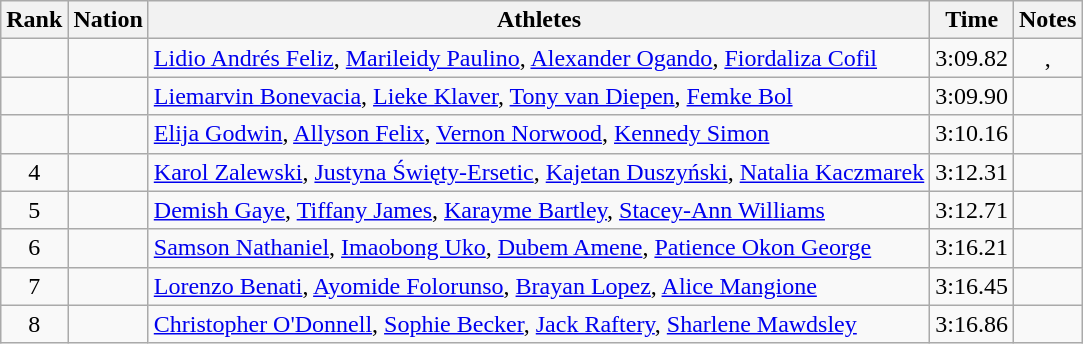<table class="wikitable sortable" style="text-align:center">
<tr>
<th scope="col">Rank</th>
<th scope="col">Nation</th>
<th scope="col">Athletes</th>
<th scope="col">Time</th>
<th scope="col">Notes</th>
</tr>
<tr>
<td></td>
<td align=left></td>
<td align=left><a href='#'>Lidio Andrés Feliz</a>, <a href='#'>Marileidy Paulino</a>, <a href='#'>Alexander Ogando</a>, <a href='#'>Fiordaliza Cofil</a></td>
<td>3:09.82</td>
<td>, </td>
</tr>
<tr>
<td></td>
<td align=left></td>
<td align=left><a href='#'>Liemarvin Bonevacia</a>, <a href='#'>Lieke Klaver</a>, <a href='#'>Tony van Diepen</a>, <a href='#'>Femke Bol</a></td>
<td>3:09.90</td>
<td></td>
</tr>
<tr>
<td></td>
<td align=left></td>
<td align=left><a href='#'>Elija Godwin</a>, <a href='#'>Allyson Felix</a>, <a href='#'>Vernon Norwood</a>, <a href='#'>Kennedy Simon</a></td>
<td>3:10.16</td>
<td></td>
</tr>
<tr>
<td>4</td>
<td align=left></td>
<td align=left><a href='#'>Karol Zalewski</a>, <a href='#'>Justyna Święty-Ersetic</a>, <a href='#'>Kajetan Duszyński</a>, <a href='#'>Natalia Kaczmarek</a></td>
<td>3:12.31</td>
<td></td>
</tr>
<tr>
<td>5</td>
<td align=left></td>
<td align=left><a href='#'>Demish Gaye</a>, <a href='#'>Tiffany James</a>, <a href='#'>Karayme Bartley</a>, <a href='#'>Stacey-Ann Williams</a></td>
<td>3:12.71</td>
<td></td>
</tr>
<tr>
<td>6</td>
<td align=left></td>
<td align=left><a href='#'>Samson Nathaniel</a>, <a href='#'>Imaobong Uko</a>, <a href='#'>Dubem Amene</a>, <a href='#'>Patience Okon George</a></td>
<td>3:16.21</td>
<td></td>
</tr>
<tr>
<td>7</td>
<td align=left></td>
<td align=left><a href='#'>Lorenzo Benati</a>, <a href='#'>Ayomide Folorunso</a>, <a href='#'>Brayan Lopez</a>, <a href='#'>Alice Mangione</a></td>
<td>3:16.45</td>
<td></td>
</tr>
<tr>
<td>8</td>
<td align=left></td>
<td align=left><a href='#'>Christopher O'Donnell</a>, <a href='#'>Sophie Becker</a>, <a href='#'>Jack Raftery</a>, <a href='#'>Sharlene Mawdsley</a></td>
<td>3:16.86</td>
<td></td>
</tr>
</table>
